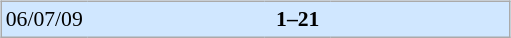<table width="100%" align=center>
<tr>
<td valign="top" width="50%"><br><table align=center cellpadding="3" cellspacing="0" style="background: #D0E7FF; border: 1px #aaa solid; border-collapse:collapse; font-size:95%;" width=340>
<tr style=font-size:95%>
<td align=center width=40>06/07/09</td>
<td width=120 align=right></td>
<td align=center width=40><strong>1–21</strong></td>
<td width=120></td>
</tr>
</table>
</td>
<td valign="top" width="50%"><br><table align=center cellpadding="3" cellspacing="0" width=340>
</table>
</td>
</tr>
</table>
